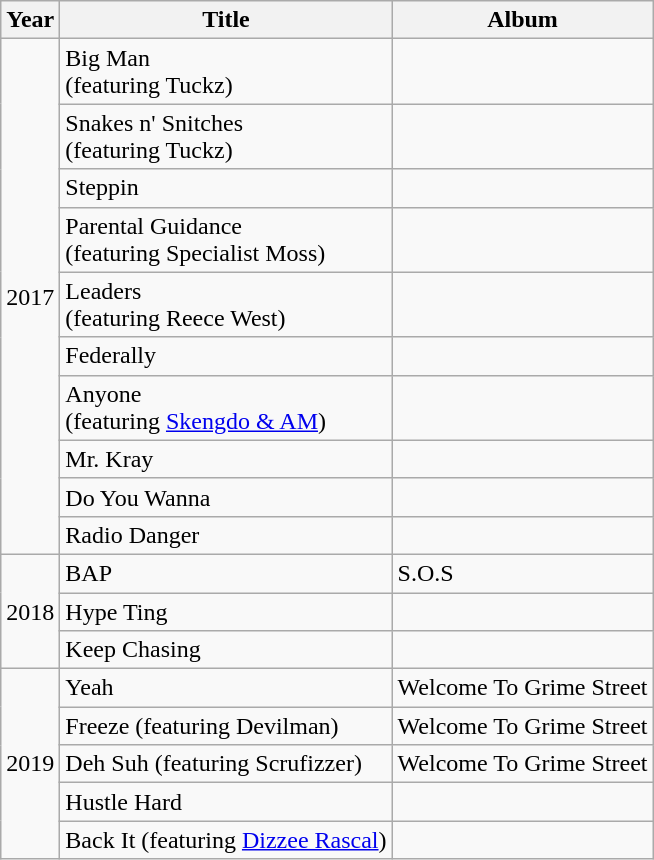<table class="wikitable">
<tr>
<th>Year</th>
<th>Title</th>
<th>Album</th>
</tr>
<tr>
<td rowspan="10">2017</td>
<td>Big Man<br>(featuring Tuckz)</td>
<td></td>
</tr>
<tr>
<td>Snakes n' Snitches<br>(featuring Tuckz)</td>
<td></td>
</tr>
<tr>
<td>Steppin</td>
<td></td>
</tr>
<tr>
<td>Parental Guidance<br>(featuring Specialist Moss)</td>
<td></td>
</tr>
<tr>
<td>Leaders<br>(featuring Reece West)</td>
<td></td>
</tr>
<tr>
<td>Federally</td>
<td></td>
</tr>
<tr>
<td>Anyone<br>(featuring <a href='#'>Skengdo & AM</a>)</td>
<td></td>
</tr>
<tr>
<td>Mr. Kray</td>
<td></td>
</tr>
<tr>
<td>Do You Wanna</td>
<td></td>
</tr>
<tr>
<td>Radio Danger</td>
<td></td>
</tr>
<tr>
<td rowspan="3">2018</td>
<td>BAP</td>
<td>S.O.S</td>
</tr>
<tr>
<td>Hype Ting</td>
<td></td>
</tr>
<tr>
<td>Keep Chasing</td>
<td></td>
</tr>
<tr>
<td rowspan="5">2019</td>
<td>Yeah</td>
<td>Welcome To Grime Street</td>
</tr>
<tr>
<td>Freeze (featuring Devilman)</td>
<td>Welcome To Grime Street</td>
</tr>
<tr>
<td>Deh Suh (featuring Scrufizzer)</td>
<td>Welcome To Grime Street</td>
</tr>
<tr>
<td>Hustle Hard</td>
<td></td>
</tr>
<tr>
<td>Back It (featuring <a href='#'>Dizzee Rascal</a>)</td>
<td></td>
</tr>
</table>
